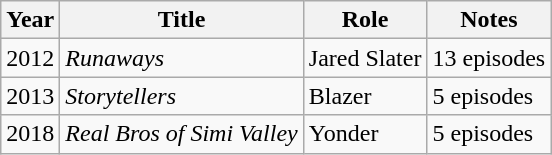<table class="wikitable sortable">
<tr>
<th>Year</th>
<th>Title</th>
<th>Role</th>
<th class="unsortable">Notes</th>
</tr>
<tr>
<td>2012</td>
<td><em>Runaways</em></td>
<td>Jared Slater</td>
<td>13 episodes</td>
</tr>
<tr>
<td>2013</td>
<td><em>Storytellers</em></td>
<td>Blazer</td>
<td>5 episodes</td>
</tr>
<tr>
<td>2018</td>
<td><em>Real Bros of Simi Valley</em></td>
<td>Yonder</td>
<td>5 episodes</td>
</tr>
</table>
